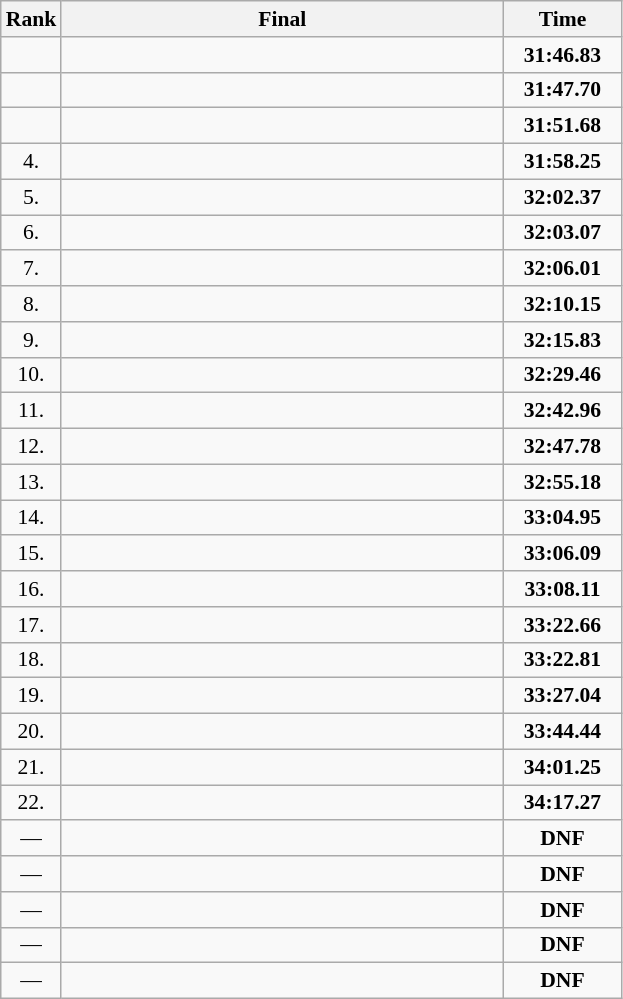<table class="wikitable" style="border-collapse: collapse; font-size: 90%;">
<tr>
<th>Rank</th>
<th style="width: 20em">Final</th>
<th style="width: 5em">Time</th>
</tr>
<tr>
<td align="center"></td>
<td></td>
<td align="center"><strong>31:46.83</strong></td>
</tr>
<tr>
<td align="center"></td>
<td></td>
<td align="center"><strong>31:47.70</strong></td>
</tr>
<tr>
<td align="center"></td>
<td></td>
<td align="center"><strong>31:51.68</strong></td>
</tr>
<tr>
<td align="center">4.</td>
<td></td>
<td align="center"><strong>31:58.25</strong></td>
</tr>
<tr>
<td align="center">5.</td>
<td></td>
<td align="center"><strong>32:02.37</strong></td>
</tr>
<tr>
<td align="center">6.</td>
<td></td>
<td align="center"><strong>32:03.07</strong></td>
</tr>
<tr>
<td align="center">7.</td>
<td></td>
<td align="center"><strong>32:06.01</strong></td>
</tr>
<tr>
<td align="center">8.</td>
<td></td>
<td align="center"><strong>32:10.15</strong></td>
</tr>
<tr>
<td align="center">9.</td>
<td></td>
<td align="center"><strong>32:15.83</strong></td>
</tr>
<tr>
<td align="center">10.</td>
<td></td>
<td align="center"><strong>32:29.46</strong></td>
</tr>
<tr>
<td align="center">11.</td>
<td></td>
<td align="center"><strong>32:42.96</strong></td>
</tr>
<tr>
<td align="center">12.</td>
<td></td>
<td align="center"><strong>32:47.78</strong></td>
</tr>
<tr>
<td align="center">13.</td>
<td></td>
<td align="center"><strong>32:55.18</strong></td>
</tr>
<tr>
<td align="center">14.</td>
<td></td>
<td align="center"><strong>33:04.95</strong></td>
</tr>
<tr>
<td align="center">15.</td>
<td></td>
<td align="center"><strong>33:06.09</strong></td>
</tr>
<tr>
<td align="center">16.</td>
<td></td>
<td align="center"><strong>33:08.11</strong></td>
</tr>
<tr>
<td align="center">17.</td>
<td></td>
<td align="center"><strong>33:22.66</strong></td>
</tr>
<tr>
<td align="center">18.</td>
<td></td>
<td align="center"><strong>33:22.81</strong></td>
</tr>
<tr>
<td align="center">19.</td>
<td></td>
<td align="center"><strong>33:27.04</strong></td>
</tr>
<tr>
<td align="center">20.</td>
<td></td>
<td align="center"><strong>33:44.44</strong></td>
</tr>
<tr>
<td align="center">21.</td>
<td></td>
<td align="center"><strong>34:01.25</strong></td>
</tr>
<tr>
<td align="center">22.</td>
<td></td>
<td align="center"><strong>34:17.27</strong></td>
</tr>
<tr>
<td align="center">—</td>
<td></td>
<td align="center"><strong>DNF</strong></td>
</tr>
<tr>
<td align="center">—</td>
<td></td>
<td align="center"><strong>DNF</strong></td>
</tr>
<tr>
<td align="center">—</td>
<td></td>
<td align="center"><strong>DNF</strong></td>
</tr>
<tr>
<td align="center">—</td>
<td></td>
<td align="center"><strong>DNF</strong></td>
</tr>
<tr>
<td align="center">—</td>
<td></td>
<td align="center"><strong>DNF</strong></td>
</tr>
</table>
